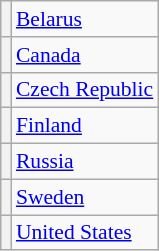<table class="wikitable" style="font-size:90%;">
<tr>
<th scope=row></th>
<td><a href='#'>Belarus</a></td>
</tr>
<tr>
<th scope=row></th>
<td><a href='#'>Canada</a></td>
</tr>
<tr>
<th scope=row></th>
<td><a href='#'>Czech Republic</a></td>
</tr>
<tr>
<th scope=row></th>
<td><a href='#'>Finland</a></td>
</tr>
<tr>
<th scope=row></th>
<td><a href='#'>Russia</a></td>
</tr>
<tr>
<th scope=row></th>
<td><a href='#'>Sweden</a></td>
</tr>
<tr>
<th scope=row></th>
<td><a href='#'>United States</a></td>
</tr>
</table>
